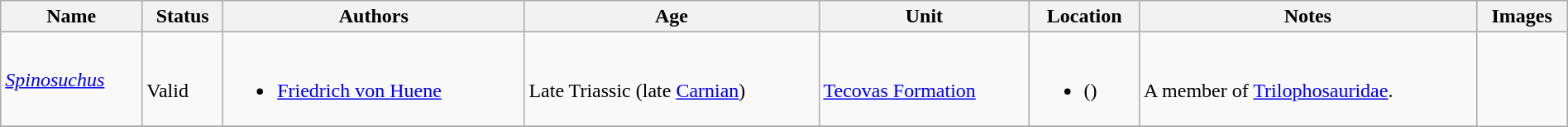<table class="wikitable sortable" align="center" width="100%">
<tr>
<th>Name</th>
<th>Status</th>
<th colspan="2">Authors</th>
<th>Age</th>
<th>Unit</th>
<th>Location</th>
<th class="unsortable">Notes</th>
<th class="unsortable">Images</th>
</tr>
<tr>
<td><em><a href='#'>Spinosuchus</a></em></td>
<td><br>Valid</td>
<td style="border-right:0px" valign="top"><br><ul><li><a href='#'>Friedrich von Huene</a></li></ul></td>
<td style="border-left:0px" valign="top"></td>
<td><br>Late Triassic (late <a href='#'>Carnian</a>)</td>
<td><br><a href='#'>Tecovas Formation</a></td>
<td><br><ul><li>  ()</li></ul></td>
<td><br>A member of <a href='#'>Trilophosauridae</a>.</td>
</tr>
<tr>
</tr>
</table>
